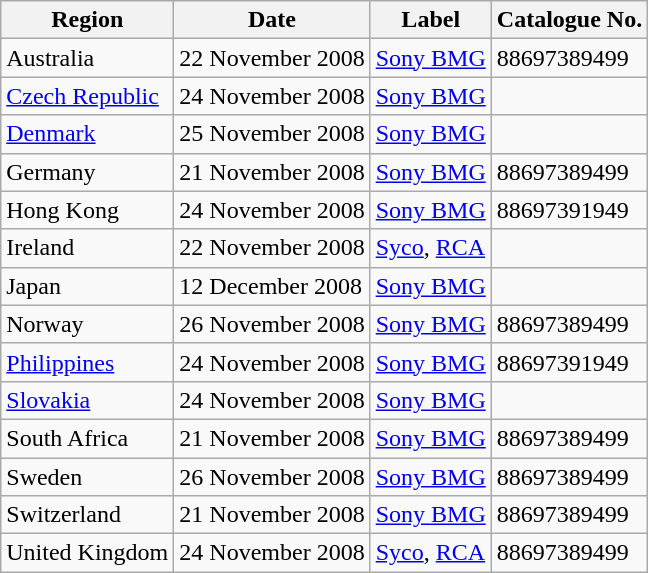<table class="wikitable sortable">
<tr>
<th>Region</th>
<th>Date</th>
<th>Label</th>
<th>Catalogue No.</th>
</tr>
<tr>
<td>Australia</td>
<td>22 November 2008</td>
<td><a href='#'>Sony BMG</a></td>
<td>88697389499</td>
</tr>
<tr>
<td><a href='#'>Czech Republic</a></td>
<td>24 November 2008</td>
<td><a href='#'>Sony BMG</a></td>
<td></td>
</tr>
<tr>
<td><a href='#'>Denmark</a></td>
<td>25 November 2008</td>
<td><a href='#'>Sony BMG</a></td>
<td></td>
</tr>
<tr>
<td>Germany</td>
<td>21 November 2008</td>
<td><a href='#'>Sony BMG</a></td>
<td>88697389499</td>
</tr>
<tr>
<td>Hong Kong</td>
<td>24 November 2008</td>
<td><a href='#'>Sony BMG</a></td>
<td>88697391949</td>
</tr>
<tr>
<td>Ireland</td>
<td>22 November 2008</td>
<td><a href='#'>Syco</a>, <a href='#'>RCA</a></td>
<td></td>
</tr>
<tr>
<td>Japan</td>
<td>12 December 2008</td>
<td><a href='#'>Sony BMG</a></td>
<td></td>
</tr>
<tr>
<td>Norway</td>
<td>26 November 2008</td>
<td><a href='#'>Sony BMG</a></td>
<td>88697389499</td>
</tr>
<tr>
<td><a href='#'>Philippines</a></td>
<td>24 November 2008</td>
<td><a href='#'>Sony BMG</a></td>
<td>88697391949</td>
</tr>
<tr>
<td><a href='#'>Slovakia</a></td>
<td>24 November 2008</td>
<td><a href='#'>Sony BMG</a></td>
<td></td>
</tr>
<tr>
<td>South Africa</td>
<td>21 November 2008</td>
<td><a href='#'>Sony BMG</a></td>
<td>88697389499</td>
</tr>
<tr>
<td>Sweden</td>
<td>26 November 2008</td>
<td><a href='#'>Sony BMG</a></td>
<td>88697389499</td>
</tr>
<tr>
<td>Switzerland</td>
<td>21 November 2008</td>
<td><a href='#'>Sony BMG</a></td>
<td>88697389499</td>
</tr>
<tr>
<td>United Kingdom</td>
<td>24 November 2008</td>
<td><a href='#'>Syco</a>, <a href='#'>RCA</a></td>
<td>88697389499</td>
</tr>
</table>
